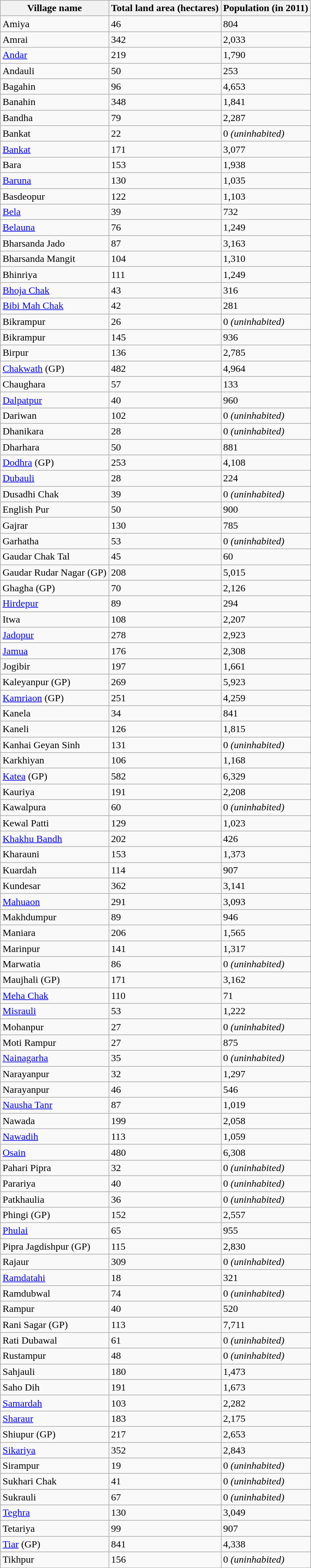<table class="wikitable sortable">
<tr>
<th>Village name</th>
<th>Total land area (hectares)</th>
<th>Population (in 2011)</th>
</tr>
<tr>
<td>Amiya</td>
<td>46</td>
<td>804</td>
</tr>
<tr>
<td>Amrai</td>
<td>342</td>
<td>2,033</td>
</tr>
<tr>
<td><a href='#'>Andar</a></td>
<td>219</td>
<td>1,790</td>
</tr>
<tr>
<td>Andauli</td>
<td>50</td>
<td>253</td>
</tr>
<tr>
<td>Bagahin</td>
<td>96</td>
<td>4,653</td>
</tr>
<tr>
<td>Banahin</td>
<td>348</td>
<td>1,841</td>
</tr>
<tr>
<td>Bandha</td>
<td>79</td>
<td>2,287</td>
</tr>
<tr>
<td>Bankat</td>
<td>22</td>
<td>0 <em>(uninhabited)</em></td>
</tr>
<tr>
<td><a href='#'>Bankat</a></td>
<td>171</td>
<td>3,077</td>
</tr>
<tr>
<td>Bara</td>
<td>153</td>
<td>1,938</td>
</tr>
<tr>
<td><a href='#'>Baruna</a></td>
<td>130</td>
<td>1,035</td>
</tr>
<tr>
<td>Basdeopur</td>
<td>122</td>
<td>1,103</td>
</tr>
<tr>
<td><a href='#'>Bela</a></td>
<td>39</td>
<td>732</td>
</tr>
<tr>
<td><a href='#'>Belauna</a></td>
<td>76</td>
<td>1,249</td>
</tr>
<tr>
<td>Bharsanda Jado</td>
<td>87</td>
<td>3,163</td>
</tr>
<tr>
<td>Bharsanda Mangit</td>
<td>104</td>
<td>1,310</td>
</tr>
<tr>
<td>Bhinriya</td>
<td>111</td>
<td>1,249</td>
</tr>
<tr>
<td><a href='#'>Bhoja Chak</a></td>
<td>43</td>
<td>316</td>
</tr>
<tr>
<td><a href='#'>Bibi Mah Chak</a></td>
<td>42</td>
<td>281</td>
</tr>
<tr>
<td>Bikrampur</td>
<td>26</td>
<td>0 <em>(uninhabited)</em></td>
</tr>
<tr>
<td>Bikrampur</td>
<td>145</td>
<td>936</td>
</tr>
<tr>
<td>Birpur</td>
<td>136</td>
<td>2,785</td>
</tr>
<tr>
<td><a href='#'>Chakwath</a> (GP)</td>
<td>482</td>
<td>4,964</td>
</tr>
<tr>
<td>Chaughara</td>
<td>57</td>
<td>133</td>
</tr>
<tr>
<td><a href='#'>Dalpatpur</a></td>
<td>40</td>
<td>960</td>
</tr>
<tr>
<td>Dariwan</td>
<td>102</td>
<td>0 <em>(uninhabited)</em></td>
</tr>
<tr>
<td>Dhanikara</td>
<td>28</td>
<td>0 <em>(uninhabited)</em></td>
</tr>
<tr>
<td>Dharhara</td>
<td>50</td>
<td>881</td>
</tr>
<tr>
<td><a href='#'>Dodhra</a> (GP)</td>
<td>253</td>
<td>4,108</td>
</tr>
<tr>
<td><a href='#'>Dubauli</a></td>
<td>28</td>
<td>224</td>
</tr>
<tr>
<td>Dusadhi Chak</td>
<td>39</td>
<td>0 <em>(uninhabited)</em></td>
</tr>
<tr>
<td>English Pur</td>
<td>50</td>
<td>900</td>
</tr>
<tr>
<td>Gajrar</td>
<td>130</td>
<td>785</td>
</tr>
<tr>
<td>Garhatha</td>
<td>53</td>
<td>0 <em>(uninhabited)</em></td>
</tr>
<tr>
<td>Gaudar Chak Tal</td>
<td>45</td>
<td>60</td>
</tr>
<tr>
<td>Gaudar Rudar Nagar (GP)</td>
<td>208</td>
<td>5,015</td>
</tr>
<tr>
<td>Ghagha (GP)</td>
<td>70</td>
<td>2,126</td>
</tr>
<tr>
<td><a href='#'>Hirdepur</a></td>
<td>89</td>
<td>294</td>
</tr>
<tr>
<td>Itwa</td>
<td>108</td>
<td>2,207</td>
</tr>
<tr>
<td><a href='#'>Jadopur</a></td>
<td>278</td>
<td>2,923</td>
</tr>
<tr>
<td><a href='#'>Jamua</a></td>
<td>176</td>
<td>2,308</td>
</tr>
<tr>
<td>Jogibir</td>
<td>197</td>
<td>1,661</td>
</tr>
<tr>
<td>Kaleyanpur (GP)</td>
<td>269</td>
<td>5,923</td>
</tr>
<tr>
<td><a href='#'>Kamriaon</a> (GP)</td>
<td>251</td>
<td>4,259</td>
</tr>
<tr>
<td>Kanela</td>
<td>34</td>
<td>841</td>
</tr>
<tr>
<td>Kaneli</td>
<td>126</td>
<td>1,815</td>
</tr>
<tr>
<td>Kanhai Geyan Sinh</td>
<td>131</td>
<td>0 <em>(uninhabited)</em></td>
</tr>
<tr>
<td>Karkhiyan</td>
<td>106</td>
<td>1,168</td>
</tr>
<tr>
<td><a href='#'>Katea</a> (GP)</td>
<td>582</td>
<td>6,329</td>
</tr>
<tr>
<td>Kauriya</td>
<td>191</td>
<td>2,208</td>
</tr>
<tr>
<td>Kawalpura</td>
<td>60</td>
<td>0 <em>(uninhabited)</em></td>
</tr>
<tr>
<td>Kewal Patti</td>
<td>129</td>
<td>1,023</td>
</tr>
<tr>
<td><a href='#'>Khakhu Bandh</a></td>
<td>202</td>
<td>426</td>
</tr>
<tr>
<td>Kharauni</td>
<td>153</td>
<td>1,373</td>
</tr>
<tr>
<td>Kuardah</td>
<td>114</td>
<td>907</td>
</tr>
<tr>
<td>Kundesar</td>
<td>362</td>
<td>3,141</td>
</tr>
<tr>
<td><a href='#'>Mahuaon</a></td>
<td>291</td>
<td>3,093</td>
</tr>
<tr>
<td>Makhdumpur</td>
<td>89</td>
<td>946</td>
</tr>
<tr>
<td>Maniara</td>
<td>206</td>
<td>1,565</td>
</tr>
<tr>
<td>Marinpur</td>
<td>141</td>
<td>1,317</td>
</tr>
<tr>
<td>Marwatia</td>
<td>86</td>
<td>0 <em>(uninhabited)</em></td>
</tr>
<tr>
<td>Maujhali (GP)</td>
<td>171</td>
<td>3,162</td>
</tr>
<tr>
<td><a href='#'>Meha Chak</a></td>
<td>110</td>
<td>71</td>
</tr>
<tr>
<td><a href='#'>Misrauli</a></td>
<td>53</td>
<td>1,222</td>
</tr>
<tr>
<td>Mohanpur</td>
<td>27</td>
<td>0 <em>(uninhabited)</em></td>
</tr>
<tr>
<td>Moti Rampur</td>
<td>27</td>
<td>875</td>
</tr>
<tr>
<td><a href='#'>Nainagarha</a></td>
<td>35</td>
<td>0 <em>(uninhabited)</em></td>
</tr>
<tr>
<td>Narayanpur</td>
<td>32</td>
<td>1,297</td>
</tr>
<tr>
<td>Narayanpur</td>
<td>46</td>
<td>546</td>
</tr>
<tr>
<td><a href='#'>Nausha Tanr</a></td>
<td>87</td>
<td>1,019</td>
</tr>
<tr>
<td>Nawada</td>
<td>199</td>
<td>2,058</td>
</tr>
<tr>
<td><a href='#'>Nawadih</a></td>
<td>113</td>
<td>1,059</td>
</tr>
<tr>
<td><a href='#'>Osain</a></td>
<td>480</td>
<td>6,308</td>
</tr>
<tr>
<td>Pahari Pipra</td>
<td>32</td>
<td>0 <em>(uninhabited)</em></td>
</tr>
<tr>
<td>Parariya</td>
<td>40</td>
<td>0 <em>(uninhabited)</em></td>
</tr>
<tr>
<td>Patkhaulia</td>
<td>36</td>
<td>0 <em>(uninhabited)</em></td>
</tr>
<tr>
<td>Phingi (GP)</td>
<td>152</td>
<td>2,557</td>
</tr>
<tr>
<td><a href='#'>Phulai</a></td>
<td>65</td>
<td>955</td>
</tr>
<tr>
<td>Pipra Jagdishpur (GP)</td>
<td>115</td>
<td>2,830</td>
</tr>
<tr>
<td>Rajaur</td>
<td>309</td>
<td>0 <em>(uninhabited)</em></td>
</tr>
<tr>
<td><a href='#'>Ramdatahi</a></td>
<td>18</td>
<td>321</td>
</tr>
<tr>
<td>Ramdubwal</td>
<td>74</td>
<td>0 <em>(uninhabited)</em></td>
</tr>
<tr>
<td>Rampur</td>
<td>40</td>
<td>520</td>
</tr>
<tr>
<td>Rani Sagar (GP)</td>
<td>113</td>
<td>7,711</td>
</tr>
<tr>
<td>Rati Dubawal</td>
<td>61</td>
<td>0 <em>(uninhabited)</em></td>
</tr>
<tr>
<td>Rustampur</td>
<td>48</td>
<td>0 <em>(uninhabited)</em></td>
</tr>
<tr>
<td>Sahjauli</td>
<td>180</td>
<td>1,473</td>
</tr>
<tr>
<td>Saho Dih</td>
<td>191</td>
<td>1,673</td>
</tr>
<tr>
<td><a href='#'>Samardah</a></td>
<td>103</td>
<td>2,282</td>
</tr>
<tr>
<td><a href='#'>Sharaur</a></td>
<td>183</td>
<td>2,175</td>
</tr>
<tr>
<td>Shiupur (GP)</td>
<td>217</td>
<td>2,653</td>
</tr>
<tr>
<td><a href='#'>Sikariya</a></td>
<td>352</td>
<td>2,843</td>
</tr>
<tr>
<td>Sirampur</td>
<td>19</td>
<td>0 <em>(uninhabited)</em></td>
</tr>
<tr>
<td>Sukhari Chak</td>
<td>41</td>
<td>0 <em>(uninhabited)</em></td>
</tr>
<tr>
<td>Sukrauli</td>
<td>67</td>
<td>0 <em>(uninhabited)</em></td>
</tr>
<tr>
<td><a href='#'>Teghra</a></td>
<td>130</td>
<td>3,049</td>
</tr>
<tr>
<td>Tetariya</td>
<td>99</td>
<td>907</td>
</tr>
<tr>
<td><a href='#'>Tiar</a> (GP)</td>
<td>841</td>
<td>4,338</td>
</tr>
<tr>
<td>Tikhpur</td>
<td>156</td>
<td>0 <em>(uninhabited)</em></td>
</tr>
</table>
